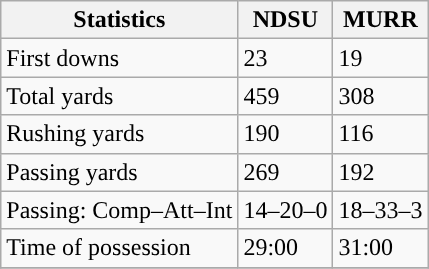<table class="wikitable" style="float: left;">
<tr>
<th>Statistics</th>
<th>NDSU</th>
<th>MURR</th>
</tr>
<tr>
<td>First downs</td>
<td>23</td>
<td>19</td>
</tr>
<tr>
<td>Total yards</td>
<td>459</td>
<td>308</td>
</tr>
<tr>
<td>Rushing yards</td>
<td>190</td>
<td>116</td>
</tr>
<tr>
<td>Passing yards</td>
<td>269</td>
<td>192</td>
</tr>
<tr>
<td>Passing: Comp–Att–Int</td>
<td>14–20–0</td>
<td>18–33–3</td>
</tr>
<tr>
<td>Time of possession</td>
<td>29:00</td>
<td>31:00</td>
</tr>
<tr>
</tr>
</table>
